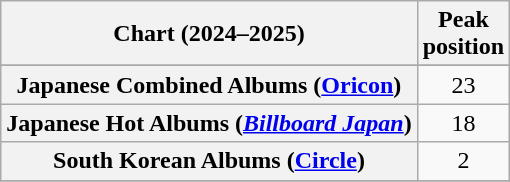<table class="wikitable sortable plainrowheaders" style="text-align:center">
<tr>
<th scope="col">Chart (2024–2025)</th>
<th scope="col">Peak<br>position</th>
</tr>
<tr>
</tr>
<tr>
<th scope="row">Japanese Combined Albums (<a href='#'>Oricon</a>)</th>
<td>23</td>
</tr>
<tr>
<th scope="row">Japanese Hot Albums (<em><a href='#'>Billboard Japan</a></em>)</th>
<td>18</td>
</tr>
<tr>
<th scope="row">South Korean Albums (<a href='#'>Circle</a>)</th>
<td>2</td>
</tr>
<tr>
</tr>
</table>
